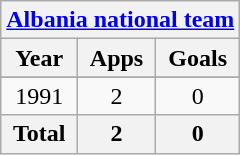<table class="wikitable" style="text-align:center">
<tr>
<th colspan=3><a href='#'>Albania national team</a></th>
</tr>
<tr>
<th>Year</th>
<th>Apps</th>
<th>Goals</th>
</tr>
<tr>
</tr>
<tr>
<td>1991</td>
<td>2</td>
<td>0</td>
</tr>
<tr>
<th>Total</th>
<th>2</th>
<th>0</th>
</tr>
</table>
